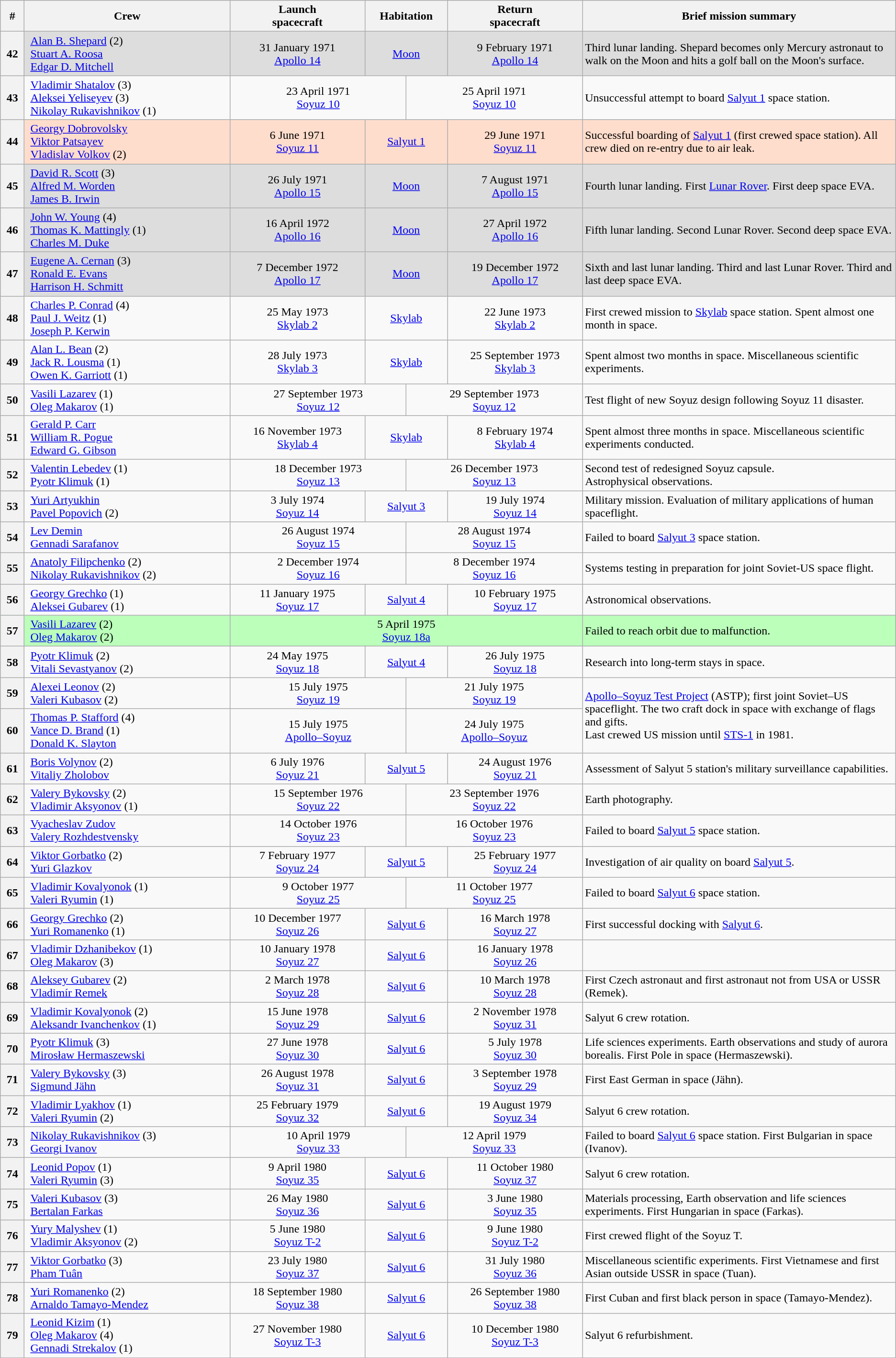<table class="wikitable sticky-header" style="text-align: center">
<tr>
<th>#</th>
<th width="23%">Crew</th>
<th>Launch<br>spacecraft</th>
<th colspan=2>Habitation</th>
<th>Return<br>spacecraft</th>
<th width="35%">Brief mission summary</th>
</tr>
<tr style="background: #DDDDDD;">
<th>42</th>
<td style="padding-left:0.5em" align="left"> <a href='#'>Alan B. Shepard</a> (2)<br> <a href='#'>Stuart A. Roosa</a><br> <a href='#'>Edgar D. Mitchell</a></td>
<td>31 January 1971<br> <a href='#'>Apollo 14</a></td>
<td colspan=2><a href='#'>Moon</a></td>
<td>9 February 1971<br> <a href='#'>Apollo 14</a></td>
<td align="left">Third lunar landing. Shepard becomes only Mercury astronaut to walk on the Moon and hits a golf ball on the Moon's surface.</td>
</tr>
<tr>
<th>43</th>
<td style="padding-left:0.5em" align="left"> <a href='#'>Vladimir Shatalov</a> (3)<br> <a href='#'>Aleksei Yeliseyev</a> (3)<br> <a href='#'>Nikolay Rukavishnikov</a> (1)</td>
<td colspan=2>23 April 1971<br> <a href='#'>Soyuz 10</a></td>
<td colspan=2>25 April 1971<br> <a href='#'>Soyuz 10</a></td>
<td align="left">Unsuccessful attempt to board <a href='#'>Salyut 1</a> space station.</td>
</tr>
<tr style="background: #FFDDCC;">
<th>44</th>
<td style="padding-left:0.5em" align="left"> <a href='#'>Georgy Dobrovolsky</a><br> <a href='#'>Viktor Patsayev</a><br> <a href='#'>Vladislav Volkov</a> (2)</td>
<td>6 June 1971<br> <a href='#'>Soyuz 11</a></td>
<td colspan=2><a href='#'>Salyut 1</a></td>
<td>29 June 1971<br> <a href='#'>Soyuz 11</a></td>
<td align="left">Successful boarding of <a href='#'>Salyut 1</a> (first crewed space station). All crew died on re-entry due to air leak.</td>
</tr>
<tr style="background: #DDDDDD;">
<th>45</th>
<td style="padding-left:0.5em" align="left"> <a href='#'>David R. Scott</a> (3)<br> <a href='#'>Alfred M. Worden</a><br> <a href='#'>James B. Irwin</a></td>
<td>26 July 1971<br> <a href='#'>Apollo 15</a></td>
<td colspan=2><a href='#'>Moon</a></td>
<td>7 August 1971<br> <a href='#'>Apollo 15</a></td>
<td align="left">Fourth lunar landing. First <a href='#'>Lunar Rover</a>. First deep space EVA.</td>
</tr>
<tr style="background: #DDDDDD;">
<th>46</th>
<td style="padding-left:0.5em" align="left"> <a href='#'>John W. Young</a> (4)<br> <a href='#'>Thomas K. Mattingly</a> (1)<br> <a href='#'>Charles M. Duke</a></td>
<td>16 April 1972<br> <a href='#'>Apollo 16</a></td>
<td colspan=2><a href='#'>Moon</a></td>
<td>27 April 1972<br> <a href='#'>Apollo 16</a></td>
<td align="left">Fifth lunar landing. Second Lunar Rover.  Second deep space EVA.</td>
</tr>
<tr style="background: #DDDDDD;">
<th>47</th>
<td style="padding-left:0.5em" align="left"> <a href='#'>Eugene A. Cernan</a> (3)<br> <a href='#'>Ronald E. Evans</a><br> <a href='#'>Harrison H. Schmitt</a></td>
<td>7 December 1972<br> <a href='#'>Apollo 17</a></td>
<td colspan=2><a href='#'>Moon</a></td>
<td>19 December 1972<br> <a href='#'>Apollo 17</a></td>
<td align="left">Sixth and last lunar landing. Third and last Lunar Rover.  Third and last deep space EVA.</td>
</tr>
<tr>
<th>48</th>
<td style="padding-left:0.5em" align="left"> <a href='#'>Charles P. Conrad</a> (4)<br> <a href='#'>Paul J. Weitz</a> (1)<br> <a href='#'>Joseph P. Kerwin</a></td>
<td>25 May 1973<br> <a href='#'>Skylab 2</a></td>
<td colspan=2><a href='#'>Skylab</a></td>
<td>22 June 1973<br> <a href='#'>Skylab 2</a></td>
<td align="left">First crewed mission to <a href='#'>Skylab</a> space station. Spent almost one month in space.</td>
</tr>
<tr>
<th>49</th>
<td style="padding-left:0.5em" align="left"> <a href='#'>Alan L. Bean</a> (2)<br> <a href='#'>Jack R. Lousma</a> (1)<br> <a href='#'>Owen K. Garriott</a> (1)</td>
<td>28 July 1973<br> <a href='#'>Skylab 3</a></td>
<td colspan=2><a href='#'>Skylab</a></td>
<td>25 September 1973<br> <a href='#'>Skylab 3</a></td>
<td align="left">Spent almost two months in space. Miscellaneous scientific experiments.</td>
</tr>
<tr>
<th>50</th>
<td style="padding-left:0.5em" align="left"> <a href='#'>Vasili Lazarev</a> (1)<br> <a href='#'>Oleg Makarov</a> (1)</td>
<td colspan=2>27 September 1973<br> <a href='#'>Soyuz 12</a></td>
<td colspan=2>29 September 1973<br> <a href='#'>Soyuz 12</a></td>
<td align="left">Test flight of new Soyuz design following Soyuz 11 disaster.</td>
</tr>
<tr>
<th>51</th>
<td style="padding-left:0.5em" align="left"> <a href='#'>Gerald P. Carr</a><br> <a href='#'>William R. Pogue</a><br> <a href='#'>Edward G. Gibson</a></td>
<td>16 November 1973<br> <a href='#'>Skylab 4</a></td>
<td colspan=2><a href='#'>Skylab</a></td>
<td>8 February 1974<br> <a href='#'>Skylab 4</a></td>
<td align="left">Spent almost three months in space. Miscellaneous scientific experiments conducted.</td>
</tr>
<tr>
<th>52</th>
<td style="padding-left:0.5em" align="left"> <a href='#'>Valentin Lebedev</a> (1)<br> <a href='#'>Pyotr Klimuk</a> (1)</td>
<td colspan=2>18 December 1973<br> <a href='#'>Soyuz 13</a></td>
<td colspan=2>26 December 1973<br> <a href='#'>Soyuz 13</a></td>
<td align="left">Second test of redesigned Soyuz capsule.<br>Astrophysical observations.</td>
</tr>
<tr>
<th>53</th>
<td style="padding-left:0.5em" align="left"> <a href='#'>Yuri Artyukhin</a><br> <a href='#'>Pavel Popovich</a> (2)</td>
<td>3 July 1974<br> <a href='#'>Soyuz 14</a></td>
<td colspan=2><a href='#'>Salyut 3</a></td>
<td>19 July 1974<br> <a href='#'>Soyuz 14</a></td>
<td align="left">Military mission. Evaluation of military applications of human spaceflight.</td>
</tr>
<tr>
<th>54</th>
<td style="padding-left:0.5em" align="left"> <a href='#'>Lev Demin</a><br> <a href='#'>Gennadi Sarafanov</a></td>
<td colspan=2>26 August 1974<br> <a href='#'>Soyuz 15</a></td>
<td colspan=2>28 August 1974<br> <a href='#'>Soyuz 15</a></td>
<td align="left">Failed to board <a href='#'>Salyut 3</a> space station.</td>
</tr>
<tr>
<th>55</th>
<td style="padding-left:0.5em" align="left"> <a href='#'>Anatoly Filipchenko</a> (2)<br> <a href='#'>Nikolay Rukavishnikov</a> (2)</td>
<td colspan=2>2 December 1974<br> <a href='#'>Soyuz 16</a></td>
<td colspan=2>8 December 1974<br> <a href='#'>Soyuz 16</a></td>
<td align="left">Systems testing in preparation for joint Soviet-US space flight.</td>
</tr>
<tr>
<th>56</th>
<td style="padding-left:0.5em" align="left"> <a href='#'>Georgy Grechko</a> (1)<br> <a href='#'>Aleksei Gubarev</a> (1)</td>
<td>11 January 1975<br> <a href='#'>Soyuz 17</a></td>
<td colspan=2><a href='#'>Salyut 4</a></td>
<td>10 February 1975<br> <a href='#'>Soyuz 17</a></td>
<td align="left">Astronomical observations.</td>
</tr>
<tr style="background: #BBFFBB;">
<th>57</th>
<td style="padding-left:0.5em" align="left"> <a href='#'>Vasili Lazarev</a> (2)<br> <a href='#'>Oleg Makarov</a> (2)</td>
<td colspan=4>5 April 1975<br> <a href='#'>Soyuz 18a</a></td>
<td align="left">Failed to reach orbit due to malfunction.</td>
</tr>
<tr>
<th>58</th>
<td style="padding-left:0.5em" align="left"> <a href='#'>Pyotr Klimuk</a> (2)<br> <a href='#'>Vitali Sevastyanov</a> (2)</td>
<td>24 May 1975<br> <a href='#'>Soyuz 18</a></td>
<td colspan=2><a href='#'>Salyut 4</a></td>
<td>26 July 1975<br> <a href='#'>Soyuz 18</a></td>
<td align="left">Research into long-term stays in space.</td>
</tr>
<tr>
<th>59</th>
<td style="padding-left:0.5em" align="left"> <a href='#'>Alexei Leonov</a> (2)<br> <a href='#'>Valeri Kubasov</a> (2)</td>
<td colspan=2>15 July 1975<br> <a href='#'>Soyuz 19</a></td>
<td colspan=2>21 July 1975<br> <a href='#'>Soyuz 19</a></td>
<td rowspan=2 align="left"><a href='#'>Apollo–Soyuz Test Project</a> (ASTP); first joint Soviet–US spaceflight. The two craft dock in space with exchange of flags and gifts.<br>Last crewed US mission until <a href='#'>STS-1</a> in 1981.</td>
</tr>
<tr>
<th>60</th>
<td style="padding-left:0.5em" align="left"> <a href='#'>Thomas P. Stafford</a> (4)<br> <a href='#'>Vance D. Brand</a> (1)<br> <a href='#'>Donald K. Slayton</a></td>
<td colspan=2>15 July 1975<br> <a href='#'>Apollo–Soyuz</a></td>
<td colspan=2>24 July 1975<br> <a href='#'>Apollo–Soyuz</a></td>
</tr>
<tr>
<th>61</th>
<td style="padding-left:0.5em" align="left"> <a href='#'>Boris Volynov</a> (2)<br> <a href='#'>Vitaliy Zholobov</a></td>
<td>6 July 1976<br> <a href='#'>Soyuz 21</a></td>
<td colspan=2><a href='#'>Salyut 5</a></td>
<td>24 August 1976<br> <a href='#'>Soyuz 21</a></td>
<td align="left">Assessment of Salyut 5 station's military surveillance capabilities.</td>
</tr>
<tr>
<th>62</th>
<td style="padding-left:0.5em" align="left"> <a href='#'>Valery Bykovsky</a> (2)<br> <a href='#'>Vladimir Aksyonov</a> (1)</td>
<td colspan=2>15 September 1976<br> <a href='#'>Soyuz 22</a></td>
<td colspan=2>23 September 1976<br> <a href='#'>Soyuz 22</a></td>
<td align="left">Earth photography.</td>
</tr>
<tr>
<th>63</th>
<td style="padding-left:0.5em" align="left"> <a href='#'>Vyacheslav Zudov</a><br> <a href='#'>Valery Rozhdestvensky</a></td>
<td colspan=2>14 October 1976<br> <a href='#'>Soyuz 23</a></td>
<td colspan=2>16 October 1976<br> <a href='#'>Soyuz 23</a></td>
<td align="left">Failed to board <a href='#'>Salyut 5</a> space station.</td>
</tr>
<tr>
<th>64</th>
<td style="padding-left:0.5em" align="left"> <a href='#'>Viktor Gorbatko</a> (2)<br> <a href='#'>Yuri Glazkov</a></td>
<td>7 February 1977<br> <a href='#'>Soyuz 24</a></td>
<td colspan=2><a href='#'>Salyut 5</a></td>
<td>25 February 1977<br> <a href='#'>Soyuz 24</a></td>
<td align="left">Investigation of air quality on board <a href='#'>Salyut 5</a>.</td>
</tr>
<tr>
<th>65</th>
<td style="padding-left:0.5em" align="left"> <a href='#'>Vladimir Kovalyonok</a> (1)<br> <a href='#'>Valeri Ryumin</a> (1)</td>
<td colspan=2>9 October 1977<br> <a href='#'>Soyuz 25</a></td>
<td colspan=2>11 October 1977<br> <a href='#'>Soyuz 25</a></td>
<td align="left">Failed to board <a href='#'>Salyut 6</a> space station.</td>
</tr>
<tr>
<th>66</th>
<td style="padding-left:0.5em" align="left"> <a href='#'>Georgy Grechko</a> (2)<br> <a href='#'>Yuri Romanenko</a> (1)</td>
<td>10 December 1977<br> <a href='#'>Soyuz 26</a></td>
<td colspan=2><a href='#'>Salyut 6</a></td>
<td>16 March 1978<br> <a href='#'>Soyuz 27</a></td>
<td align="left">First successful docking with <a href='#'>Salyut 6</a>.</td>
</tr>
<tr>
<th>67</th>
<td style="padding-left:0.5em" align="left"> <a href='#'>Vladimir Dzhanibekov</a> (1)<br> <a href='#'>Oleg Makarov</a> (3)</td>
<td>10 January 1978<br> <a href='#'>Soyuz 27</a></td>
<td colspan=2><a href='#'>Salyut 6</a></td>
<td>16 January 1978<br> <a href='#'>Soyuz 26</a></td>
<td align="left"></td>
</tr>
<tr>
<th>68</th>
<td style="padding-left:0.5em" align="left"> <a href='#'>Aleksey Gubarev</a> (2)<br> <a href='#'>Vladimír Remek</a></td>
<td>2 March 1978<br> <a href='#'>Soyuz 28</a></td>
<td colspan=2><a href='#'>Salyut 6</a></td>
<td>10 March 1978<br> <a href='#'>Soyuz 28</a></td>
<td align="left">First Czech astronaut and first astronaut not from USA or USSR (Remek).</td>
</tr>
<tr>
<th>69</th>
<td style="padding-left:0.5em" align="left"> <a href='#'>Vladimir Kovalyonok</a> (2)<br> <a href='#'>Aleksandr Ivanchenkov</a> (1)</td>
<td>15 June 1978<br> <a href='#'>Soyuz 29</a></td>
<td colspan=2><a href='#'>Salyut 6</a></td>
<td>2 November 1978<br> <a href='#'>Soyuz 31</a></td>
<td align="left">Salyut 6 crew rotation.</td>
</tr>
<tr>
<th>70</th>
<td style="padding-left:0.5em" align="left"> <a href='#'>Pyotr Klimuk</a> (3)<br> <a href='#'>Mirosław Hermaszewski</a></td>
<td>27 June 1978<br> <a href='#'>Soyuz 30</a></td>
<td colspan=2><a href='#'>Salyut 6</a></td>
<td>5 July 1978<br> <a href='#'>Soyuz 30</a></td>
<td align="left">Life sciences experiments. Earth observations and study of aurora borealis. First Pole in space (Hermaszewski).</td>
</tr>
<tr>
<th>71</th>
<td style="padding-left:0.5em" align="left"> <a href='#'>Valery Bykovsky</a> (3)<br> <a href='#'>Sigmund Jähn</a></td>
<td>26 August 1978<br> <a href='#'>Soyuz 31</a></td>
<td colspan=2><a href='#'>Salyut 6</a></td>
<td>3 September 1978<br> <a href='#'>Soyuz 29</a></td>
<td align="left">First East German in space (Jähn).</td>
</tr>
<tr>
<th>72</th>
<td style="padding-left:0.5em" align="left"> <a href='#'>Vladimir Lyakhov</a> (1)<br> <a href='#'>Valeri Ryumin</a> (2)</td>
<td>25 February 1979<br> <a href='#'>Soyuz 32</a></td>
<td colspan=2><a href='#'>Salyut 6</a></td>
<td>19 August 1979<br> <a href='#'>Soyuz 34</a></td>
<td align="left">Salyut 6 crew rotation.</td>
</tr>
<tr>
<th>73</th>
<td style="padding-left:0.5em" align="left"> <a href='#'>Nikolay Rukavishnikov</a> (3)<br> <a href='#'>Georgi Ivanov</a></td>
<td colspan=2>10 April 1979<br> <a href='#'>Soyuz 33</a></td>
<td colspan=2>12 April 1979<br> <a href='#'>Soyuz 33</a></td>
<td align="left">Failed to board <a href='#'>Salyut 6</a> space station. First Bulgarian in space (Ivanov).</td>
</tr>
<tr>
<th>74</th>
<td style="padding-left:0.5em" align="left"> <a href='#'>Leonid Popov</a> (1)<br> <a href='#'>Valeri Ryumin</a>  (3)</td>
<td>9 April 1980<br> <a href='#'>Soyuz 35</a></td>
<td colspan=2><a href='#'>Salyut 6</a></td>
<td>11 October 1980<br> <a href='#'>Soyuz 37</a></td>
<td align="left">Salyut 6 crew rotation.</td>
</tr>
<tr>
<th>75</th>
<td style="padding-left:0.5em" align="left"> <a href='#'>Valeri Kubasov</a> (3)<br> <a href='#'>Bertalan Farkas</a></td>
<td>26 May 1980<br> <a href='#'>Soyuz 36</a></td>
<td colspan=2><a href='#'>Salyut 6</a></td>
<td>3 June 1980<br> <a href='#'>Soyuz 35</a></td>
<td align="left">Materials processing, Earth observation and life sciences experiments. First Hungarian in space (Farkas).</td>
</tr>
<tr>
<th>76</th>
<td style="padding-left:0.5em" align="left"> <a href='#'>Yury Malyshev</a> (1)<br> <a href='#'>Vladimir Aksyonov</a> (2)</td>
<td>5 June 1980<br> <a href='#'>Soyuz T-2</a></td>
<td colspan=2><a href='#'>Salyut 6</a></td>
<td>9 June 1980<br> <a href='#'>Soyuz T-2</a></td>
<td align="left">First crewed flight of the Soyuz T.</td>
</tr>
<tr>
<th>77</th>
<td style="padding-left:0.5em" align="left"> <a href='#'>Viktor Gorbatko</a> (3)<br> <a href='#'>Pham Tuân</a></td>
<td>23 July 1980<br> <a href='#'>Soyuz 37</a></td>
<td colspan=2><a href='#'>Salyut 6</a></td>
<td>31 July 1980<br> <a href='#'>Soyuz 36</a></td>
<td align="left">Miscellaneous scientific experiments. First Vietnamese and first Asian outside USSR in space (Tuan).</td>
</tr>
<tr>
<th>78</th>
<td style="padding-left:0.5em" align="left"> <a href='#'>Yuri Romanenko</a> (2)<br> <a href='#'>Arnaldo Tamayo-Mendez</a></td>
<td>18 September 1980<br> <a href='#'>Soyuz 38</a></td>
<td colspan=2><a href='#'>Salyut 6</a></td>
<td>26 September 1980<br> <a href='#'>Soyuz 38</a></td>
<td align="left">First Cuban and first black person in space (Tamayo-Mendez).</td>
</tr>
<tr>
<th>79</th>
<td style="padding-left:0.5em" align="left"> <a href='#'>Leonid Kizim</a> (1)<br> <a href='#'>Oleg Makarov</a> (4)<br> <a href='#'>Gennadi Strekalov</a> (1)</td>
<td>27 November 1980<br> <a href='#'>Soyuz T-3</a></td>
<td colspan=2><a href='#'>Salyut 6</a></td>
<td>10 December 1980<br> <a href='#'>Soyuz T-3</a></td>
<td align="left">Salyut 6 refurbishment.</td>
</tr>
</table>
